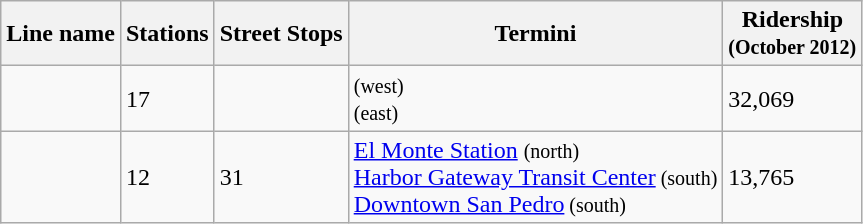<table class="wikitable">
<tr>
<th scope="col">Line name</th>
<th scope="col">Stations</th>
<th scope="col">Street Stops</th>
<th scope="col">Termini</th>
<th scope="col">Ridership<br><small>(October 2012)</small></th>
</tr>
<tr>
<td scope="row"></td>
<td>17</td>
<td></td>
<td> <small>(west)</small><br> <small>(east)</small></td>
<td>32,069</td>
</tr>
<tr>
<td scope="row"></td>
<td>12</td>
<td>31</td>
<td><a href='#'>El Monte Station</a> <small>(north)</small><br><a href='#'>Harbor Gateway Transit Center</a><small> (south)</small><br><a href='#'>Downtown San Pedro</a><small> (south)</small></td>
<td>13,765</td>
</tr>
</table>
